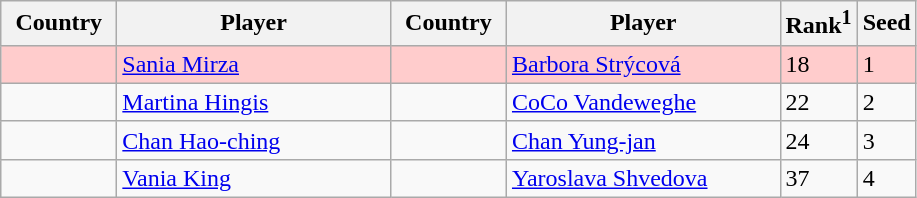<table class="sortable wikitable">
<tr>
<th width="70">Country</th>
<th width="175">Player</th>
<th width="70">Country</th>
<th width="175">Player</th>
<th>Rank<sup>1</sup></th>
<th>Seed</th>
</tr>
<tr style="background:#fcc;">
<td></td>
<td><a href='#'>Sania Mirza</a></td>
<td></td>
<td><a href='#'>Barbora Strýcová</a></td>
<td>18</td>
<td>1</td>
</tr>
<tr>
<td></td>
<td><a href='#'>Martina Hingis</a></td>
<td></td>
<td><a href='#'>CoCo Vandeweghe</a></td>
<td>22</td>
<td>2</td>
</tr>
<tr>
<td></td>
<td><a href='#'>Chan Hao-ching</a></td>
<td></td>
<td><a href='#'>Chan Yung-jan</a></td>
<td>24</td>
<td>3</td>
</tr>
<tr>
<td></td>
<td><a href='#'>Vania King</a></td>
<td></td>
<td><a href='#'>Yaroslava Shvedova</a></td>
<td>37</td>
<td>4</td>
</tr>
</table>
